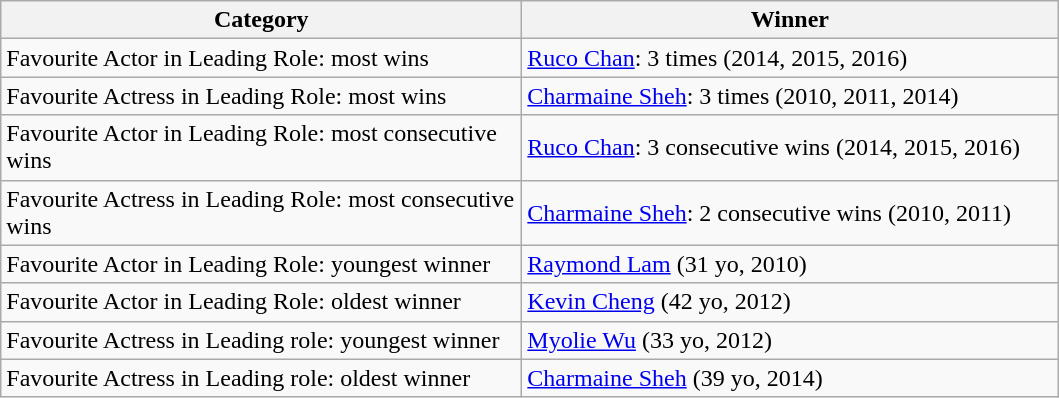<table class="wikitable">
<tr>
<th width=340>Category</th>
<th width=350>Winner</th>
</tr>
<tr>
<td>Favourite Actor in Leading Role: most wins</td>
<td><a href='#'>Ruco Chan</a>: 3 times (2014, 2015, 2016)</td>
</tr>
<tr>
<td>Favourite Actress in Leading Role: most wins</td>
<td><a href='#'>Charmaine Sheh</a>: 3 times (2010, 2011, 2014)</td>
</tr>
<tr>
<td>Favourite Actor in Leading Role: most consecutive wins</td>
<td><a href='#'>Ruco Chan</a>: 3 consecutive wins (2014, 2015, 2016)</td>
</tr>
<tr>
<td>Favourite Actress in Leading Role: most consecutive wins</td>
<td><a href='#'>Charmaine Sheh</a>: 2 consecutive wins (2010, 2011)</td>
</tr>
<tr>
<td>Favourite Actor in Leading Role: youngest winner</td>
<td><a href='#'>Raymond Lam</a> (31 yo, 2010)</td>
</tr>
<tr>
<td>Favourite Actor in Leading Role: oldest winner</td>
<td><a href='#'>Kevin Cheng</a> (42 yo, 2012)</td>
</tr>
<tr>
<td>Favourite Actress in Leading role: youngest winner</td>
<td><a href='#'>Myolie Wu</a> (33 yo, 2012)</td>
</tr>
<tr>
<td>Favourite Actress in Leading role: oldest winner</td>
<td><a href='#'>Charmaine Sheh</a> (39 yo, 2014)</td>
</tr>
</table>
